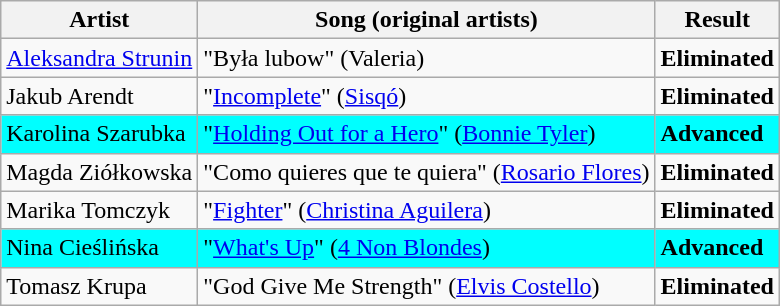<table class=wikitable>
<tr>
<th>Artist</th>
<th>Song (original artists)</th>
<th>Result</th>
</tr>
<tr>
<td><a href='#'>Aleksandra Strunin</a></td>
<td>"Była lubow" (Valeria)</td>
<td><strong>Eliminated</strong></td>
</tr>
<tr>
<td>Jakub Arendt</td>
<td>"<a href='#'>Incomplete</a>" (<a href='#'>Sisqó</a>)</td>
<td><strong>Eliminated</strong></td>
</tr>
<tr style="background:cyan;">
<td>Karolina Szarubka</td>
<td>"<a href='#'>Holding Out for a Hero</a>" (<a href='#'>Bonnie Tyler</a>)</td>
<td><strong>Advanced</strong></td>
</tr>
<tr>
<td>Magda Ziółkowska</td>
<td>"Como quieres que te quiera" (<a href='#'>Rosario Flores</a>)</td>
<td><strong>Eliminated</strong></td>
</tr>
<tr>
<td>Marika Tomczyk</td>
<td>"<a href='#'>Fighter</a>" (<a href='#'>Christina Aguilera</a>)</td>
<td><strong>Eliminated</strong></td>
</tr>
<tr style="background:cyan;">
<td>Nina Cieślińska</td>
<td>"<a href='#'>What's Up</a>" (<a href='#'>4 Non Blondes</a>)</td>
<td><strong>Advanced</strong></td>
</tr>
<tr>
<td>Tomasz Krupa</td>
<td>"God Give Me Strength" (<a href='#'>Elvis Costello</a>)</td>
<td><strong>Eliminated</strong></td>
</tr>
</table>
